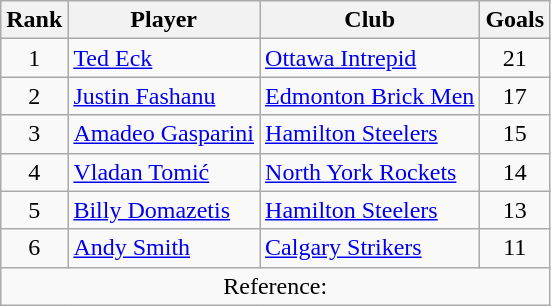<table class="wikitable">
<tr>
<th>Rank</th>
<th>Player</th>
<th>Club</th>
<th>Goals</th>
</tr>
<tr>
<td rowspan="1" align=center>1</td>
<td> <a href='#'>Ted Eck</a></td>
<td><a href='#'>Ottawa Intrepid</a></td>
<td align=center>21</td>
</tr>
<tr>
<td rowspan="1" align=center>2</td>
<td> <a href='#'>Justin Fashanu</a></td>
<td><a href='#'>Edmonton Brick Men</a></td>
<td align=center>17</td>
</tr>
<tr>
<td rowspan="1" align=center>3</td>
<td> <a href='#'>Amadeo Gasparini</a></td>
<td><a href='#'>Hamilton Steelers</a></td>
<td align=center>15</td>
</tr>
<tr>
<td rowspan="1" align=center>4</td>
<td>  <a href='#'>Vladan Tomić</a></td>
<td><a href='#'>North York Rockets</a></td>
<td align=center>14</td>
</tr>
<tr>
<td rowspan="1" align=center>5</td>
<td> <a href='#'>Billy Domazetis</a></td>
<td><a href='#'>Hamilton Steelers</a></td>
<td align=center>13</td>
</tr>
<tr>
<td rowspan="1" align=center>6</td>
<td> <a href='#'>Andy Smith</a></td>
<td><a href='#'>Calgary Strikers</a></td>
<td align=center>11</td>
</tr>
<tr>
<td colspan=4 align=center>Reference: </td>
</tr>
</table>
